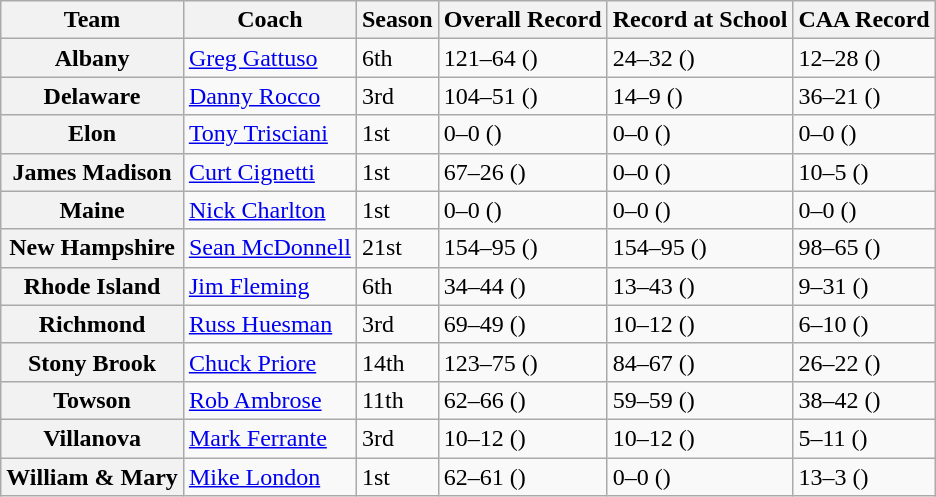<table class="wikitable sortable">
<tr>
<th>Team</th>
<th>Coach</th>
<th>Season</th>
<th>Overall Record</th>
<th>Record at School</th>
<th>CAA Record</th>
</tr>
<tr>
<th style=>Albany</th>
<td><a href='#'>Greg Gattuso</a></td>
<td>6th</td>
<td>121–64 ()</td>
<td>24–32 ()</td>
<td>12–28 ()</td>
</tr>
<tr>
<th style=>Delaware</th>
<td><a href='#'>Danny Rocco</a></td>
<td>3rd</td>
<td>104–51 ()</td>
<td>14–9 ()</td>
<td>36–21 ()</td>
</tr>
<tr>
<th style=>Elon</th>
<td><a href='#'>Tony Trisciani</a></td>
<td>1st</td>
<td>0–0 ()</td>
<td>0–0 ()</td>
<td>0–0 ()</td>
</tr>
<tr>
<th style=>James Madison</th>
<td><a href='#'>Curt Cignetti</a></td>
<td>1st</td>
<td>67–26 ()</td>
<td>0–0 ()</td>
<td>10–5 ()</td>
</tr>
<tr>
<th style=>Maine</th>
<td><a href='#'>Nick Charlton</a></td>
<td>1st</td>
<td>0–0 ()</td>
<td>0–0 ()</td>
<td>0–0 ()</td>
</tr>
<tr>
<th style=>New Hampshire</th>
<td><a href='#'>Sean McDonnell</a></td>
<td>21st</td>
<td>154–95 ()</td>
<td>154–95 ()</td>
<td>98–65 ()</td>
</tr>
<tr>
<th style=>Rhode Island</th>
<td><a href='#'>Jim Fleming</a></td>
<td>6th</td>
<td>34–44 ()</td>
<td>13–43 ()</td>
<td>9–31 ()</td>
</tr>
<tr>
<th style=>Richmond</th>
<td><a href='#'>Russ Huesman</a></td>
<td>3rd</td>
<td>69–49 ()</td>
<td>10–12 ()</td>
<td>6–10 ()</td>
</tr>
<tr>
<th style=>Stony Brook</th>
<td><a href='#'>Chuck Priore</a></td>
<td>14th</td>
<td>123–75 ()</td>
<td>84–67 ()</td>
<td>26–22 ()</td>
</tr>
<tr>
<th style=>Towson</th>
<td><a href='#'>Rob Ambrose</a></td>
<td>11th</td>
<td>62–66 ()</td>
<td>59–59 ()</td>
<td>38–42 ()</td>
</tr>
<tr>
<th style=>Villanova</th>
<td><a href='#'>Mark Ferrante</a></td>
<td>3rd</td>
<td>10–12 ()</td>
<td>10–12 ()</td>
<td>5–11 ()</td>
</tr>
<tr>
<th style=>William & Mary</th>
<td><a href='#'>Mike London</a></td>
<td>1st</td>
<td>62–61 ()</td>
<td>0–0 ()</td>
<td>13–3 ()</td>
</tr>
</table>
